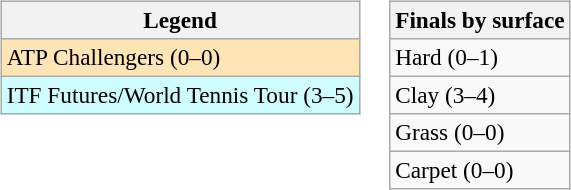<table>
<tr valign=top>
<td><br><table class="wikitable" style="font-size:97%">
<tr>
<th>Legend</th>
</tr>
<tr style="background:moccasin;">
<td>ATP Challengers (0–0)</td>
</tr>
<tr style="background:#cffcff;">
<td>ITF Futures/World Tennis Tour (3–5)</td>
</tr>
</table>
</td>
<td><br><table class="wikitable" style="font-size:97%">
<tr>
<th>Finals by surface</th>
</tr>
<tr>
<td>Hard (0–1)</td>
</tr>
<tr>
<td>Clay (3–4)</td>
</tr>
<tr>
<td>Grass (0–0)</td>
</tr>
<tr>
<td>Carpet (0–0)</td>
</tr>
</table>
</td>
</tr>
</table>
